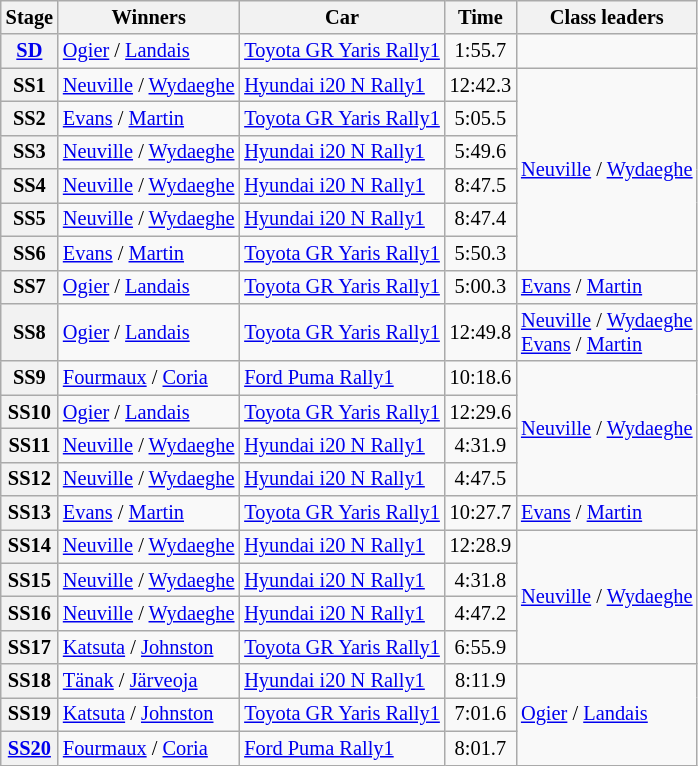<table class="wikitable" style="font-size:85%">
<tr>
<th>Stage</th>
<th>Winners</th>
<th>Car</th>
<th>Time</th>
<th>Class leaders</th>
</tr>
<tr>
<th><a href='#'>SD</a></th>
<td><a href='#'>Ogier</a> / <a href='#'>Landais</a></td>
<td><a href='#'>Toyota GR Yaris Rally1</a></td>
<td align="center">1:55.7</td>
<td></td>
</tr>
<tr>
<th>SS1</th>
<td><a href='#'>Neuville</a> / <a href='#'>Wydaeghe</a></td>
<td><a href='#'>Hyundai i20 N Rally1</a></td>
<td align="center">12:42.3</td>
<td rowspan="6"><a href='#'>Neuville</a> / <a href='#'>Wydaeghe</a></td>
</tr>
<tr>
<th>SS2</th>
<td><a href='#'>Evans</a> / <a href='#'>Martin</a></td>
<td><a href='#'>Toyota GR Yaris Rally1</a></td>
<td align="center">5:05.5</td>
</tr>
<tr>
<th>SS3</th>
<td><a href='#'>Neuville</a> / <a href='#'>Wydaeghe</a></td>
<td><a href='#'>Hyundai i20 N Rally1</a></td>
<td align="center">5:49.6</td>
</tr>
<tr>
<th>SS4</th>
<td><a href='#'>Neuville</a> / <a href='#'>Wydaeghe</a></td>
<td><a href='#'>Hyundai i20 N Rally1</a></td>
<td align="center">8:47.5</td>
</tr>
<tr>
<th>SS5</th>
<td><a href='#'>Neuville</a> / <a href='#'>Wydaeghe</a></td>
<td><a href='#'>Hyundai i20 N Rally1</a></td>
<td align="center">8:47.4</td>
</tr>
<tr>
<th>SS6</th>
<td><a href='#'>Evans</a> / <a href='#'>Martin</a></td>
<td><a href='#'>Toyota GR Yaris Rally1</a></td>
<td align="center">5:50.3</td>
</tr>
<tr>
<th>SS7</th>
<td><a href='#'>Ogier</a> / <a href='#'>Landais</a></td>
<td><a href='#'>Toyota GR Yaris Rally1</a></td>
<td align="center">5:00.3</td>
<td><a href='#'>Evans</a> / <a href='#'>Martin</a></td>
</tr>
<tr>
<th>SS8</th>
<td><a href='#'>Ogier</a> / <a href='#'>Landais</a></td>
<td><a href='#'>Toyota GR Yaris Rally1</a></td>
<td align="center">12:49.8</td>
<td><a href='#'>Neuville</a> / <a href='#'>Wydaeghe</a><br><a href='#'>Evans</a> / <a href='#'>Martin</a></td>
</tr>
<tr>
<th>SS9</th>
<td><a href='#'>Fourmaux</a> / <a href='#'>Coria</a></td>
<td><a href='#'>Ford Puma Rally1</a></td>
<td align="center">10:18.6</td>
<td rowspan="4"><a href='#'>Neuville</a> / <a href='#'>Wydaeghe</a></td>
</tr>
<tr>
<th>SS10</th>
<td><a href='#'>Ogier</a> / <a href='#'>Landais</a></td>
<td><a href='#'>Toyota GR Yaris Rally1</a></td>
<td align="center">12:29.6</td>
</tr>
<tr>
<th>SS11</th>
<td><a href='#'>Neuville</a> / <a href='#'>Wydaeghe</a></td>
<td><a href='#'>Hyundai i20 N Rally1</a></td>
<td align="center">4:31.9</td>
</tr>
<tr>
<th>SS12</th>
<td><a href='#'>Neuville</a> / <a href='#'>Wydaeghe</a></td>
<td><a href='#'>Hyundai i20 N Rally1</a></td>
<td align="center">4:47.5</td>
</tr>
<tr>
<th>SS13</th>
<td><a href='#'>Evans</a> / <a href='#'>Martin</a></td>
<td><a href='#'>Toyota GR Yaris Rally1</a></td>
<td align="center">10:27.7</td>
<td><a href='#'>Evans</a> / <a href='#'>Martin</a></td>
</tr>
<tr>
<th>SS14</th>
<td><a href='#'>Neuville</a> / <a href='#'>Wydaeghe</a></td>
<td><a href='#'>Hyundai i20 N Rally1</a></td>
<td align="center">12:28.9</td>
<td rowspan="4"><a href='#'>Neuville</a> / <a href='#'>Wydaeghe</a></td>
</tr>
<tr>
<th>SS15</th>
<td><a href='#'>Neuville</a> / <a href='#'>Wydaeghe</a></td>
<td><a href='#'>Hyundai i20 N Rally1</a></td>
<td align="center">4:31.8</td>
</tr>
<tr>
<th>SS16</th>
<td><a href='#'>Neuville</a> / <a href='#'>Wydaeghe</a></td>
<td><a href='#'>Hyundai i20 N Rally1</a></td>
<td align="center">4:47.2</td>
</tr>
<tr>
<th>SS17</th>
<td><a href='#'>Katsuta</a> / <a href='#'>Johnston</a></td>
<td><a href='#'>Toyota GR Yaris Rally1</a></td>
<td align="center">6:55.9</td>
</tr>
<tr>
<th>SS18</th>
<td><a href='#'>Tänak</a> / <a href='#'>Järveoja</a></td>
<td><a href='#'>Hyundai i20 N Rally1</a></td>
<td align="center">8:11.9</td>
<td rowspan="3"><a href='#'>Ogier</a> / <a href='#'>Landais</a></td>
</tr>
<tr>
<th>SS19</th>
<td><a href='#'>Katsuta</a> / <a href='#'>Johnston</a></td>
<td><a href='#'>Toyota GR Yaris Rally1</a></td>
<td align="center">7:01.6</td>
</tr>
<tr>
<th><a href='#'>SS20</a></th>
<td><a href='#'>Fourmaux</a> / <a href='#'>Coria</a></td>
<td><a href='#'>Ford Puma Rally1</a></td>
<td align="center">8:01.7</td>
</tr>
</table>
